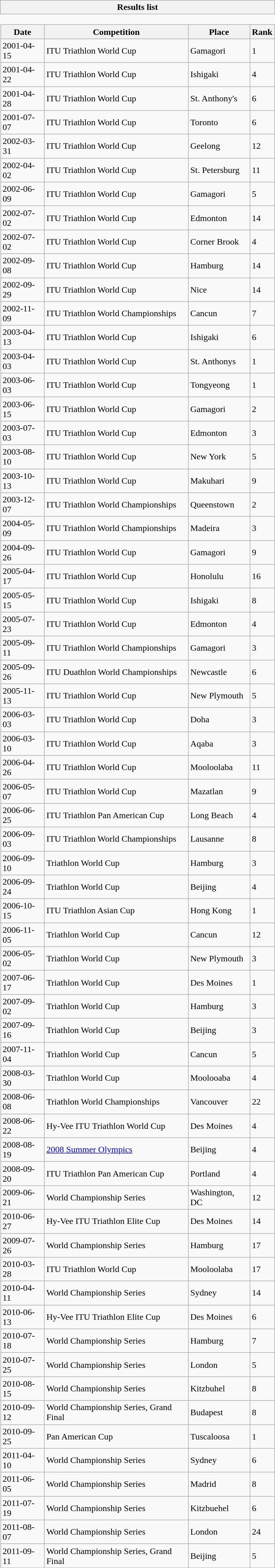<table class="wikitable collapsible collapsed" style="border:none; width:500px;">
<tr>
<th>Results list</th>
</tr>
<tr>
<td style="padding:0; border:none;"><br><table class="wikitable sortable" style="margin:0; width:100%;">
<tr>
<th>Date</th>
<th>Competition</th>
<th>Place</th>
<th>Rank</th>
</tr>
<tr>
<td>2001-04-15</td>
<td>ITU Triathlon World Cup</td>
<td>Gamagori</td>
<td>1</td>
</tr>
<tr>
<td>2001-04-22</td>
<td>ITU Triathlon World Cup</td>
<td>Ishigaki</td>
<td>4</td>
</tr>
<tr>
<td>2001-04-28</td>
<td>ITU Triathlon World Cup</td>
<td>St. Anthony's</td>
<td>6</td>
</tr>
<tr>
<td>2001-07-07</td>
<td>ITU Triathlon World Cup</td>
<td>Toronto</td>
<td>6</td>
</tr>
<tr>
<td>2002-03-31</td>
<td>ITU Triathlon World Cup</td>
<td>Geelong</td>
<td>12</td>
</tr>
<tr>
<td>2002-04-02</td>
<td>ITU Triathlon World Cup</td>
<td>St. Petersburg</td>
<td>11</td>
</tr>
<tr>
<td>2002-06-09</td>
<td>ITU Triathlon World Cup</td>
<td>Gamagori</td>
<td>5</td>
</tr>
<tr>
<td>2002-07-02</td>
<td>ITU Triathlon World Cup</td>
<td>Edmonton</td>
<td>14</td>
</tr>
<tr>
<td>2002-07-02</td>
<td>ITU Triathlon World Cup</td>
<td>Corner Brook</td>
<td>4</td>
</tr>
<tr>
<td>2002-09-08</td>
<td>ITU Triathlon World Cup</td>
<td>Hamburg</td>
<td>14</td>
</tr>
<tr>
<td>2002-09-29</td>
<td>ITU Triathlon World Cup</td>
<td>Nice</td>
<td>14</td>
</tr>
<tr>
<td>2002-11-09</td>
<td>ITU Triathlon World Championships</td>
<td>Cancun</td>
<td>7</td>
</tr>
<tr>
<td>2003-04-13</td>
<td>ITU Triathlon World Cup</td>
<td>Ishigaki</td>
<td>6</td>
</tr>
<tr>
<td>2003-04-03</td>
<td>ITU Triathlon World Cup</td>
<td>St. Anthonys</td>
<td>1</td>
</tr>
<tr>
<td>2003-06-03</td>
<td>ITU Triathlon World Cup</td>
<td>Tongyeong</td>
<td>1</td>
</tr>
<tr>
<td>2003-06-15</td>
<td>ITU Triathlon World Cup</td>
<td>Gamagori</td>
<td>2</td>
</tr>
<tr>
<td>2003-07-03</td>
<td>ITU Triathlon World Cup</td>
<td>Edmonton</td>
<td>3</td>
</tr>
<tr>
<td>2003-08-10</td>
<td>ITU Triathlon World Cup</td>
<td>New York</td>
<td>5</td>
</tr>
<tr>
<td>2003-10-13</td>
<td>ITU Triathlon World Cup</td>
<td>Makuhari</td>
<td>9</td>
</tr>
<tr>
<td>2003-12-07</td>
<td>ITU Triathlon World Championships</td>
<td>Queenstown</td>
<td>2</td>
</tr>
<tr>
<td>2004-05-09</td>
<td>ITU Triathlon World Championships</td>
<td>Madeira</td>
<td>3</td>
</tr>
<tr>
<td>2004-09-26</td>
<td>ITU Triathlon World Cup</td>
<td>Gamagori</td>
<td>9</td>
</tr>
<tr>
<td>2005-04-17</td>
<td>ITU Triathlon World Cup</td>
<td>Honolulu</td>
<td>16</td>
</tr>
<tr>
<td>2005-05-15</td>
<td>ITU Triathlon World Cup</td>
<td>Ishigaki</td>
<td>8</td>
</tr>
<tr>
<td>2005-07-23</td>
<td>ITU Triathlon World Cup</td>
<td>Edmonton</td>
<td>4</td>
</tr>
<tr>
<td>2005-09-11</td>
<td>ITU Triathlon World Championships</td>
<td>Gamagori</td>
<td>3</td>
</tr>
<tr>
<td>2005-09-26</td>
<td>ITU Duathlon World Championships</td>
<td>Newcastle</td>
<td>6</td>
</tr>
<tr>
<td>2005-11-13</td>
<td>ITU Triathlon World Cup</td>
<td>New Plymouth</td>
<td>5</td>
</tr>
<tr>
<td>2006-03-03</td>
<td>ITU Triathlon World Cup</td>
<td>Doha</td>
<td>3</td>
</tr>
<tr>
<td>2006-03-10</td>
<td>ITU Triathlon World Cup</td>
<td>Aqaba</td>
<td>3</td>
</tr>
<tr>
<td>2006-04-26</td>
<td>ITU Triathlon World Cup</td>
<td>Mooloolaba</td>
<td>11</td>
</tr>
<tr>
<td>2006-05-07</td>
<td>ITU Triathlon World Cup</td>
<td>Mazatlan</td>
<td>9</td>
</tr>
<tr>
<td>2006-06-25</td>
<td>ITU Triathlon Pan American Cup</td>
<td>Long Beach</td>
<td>4</td>
</tr>
<tr>
<td>2006-09-03</td>
<td>ITU Triathlon World Championships</td>
<td>Lausanne</td>
<td>8</td>
</tr>
<tr>
<td>2006-09-10</td>
<td>Triathlon World Cup</td>
<td>Hamburg</td>
<td>3</td>
</tr>
<tr>
<td>2006-09-24</td>
<td>Triathlon World Cup</td>
<td>Beijing</td>
<td>4</td>
</tr>
<tr>
<td>2006-10-15</td>
<td>ITU Triathlon Asian Cup</td>
<td>Hong Kong</td>
<td>1</td>
</tr>
<tr>
<td>2006-11-05</td>
<td>Triathlon World Cup</td>
<td>Cancun</td>
<td>12</td>
</tr>
<tr>
<td>2006-05-02</td>
<td>Triathlon World Cup</td>
<td>New Plymouth</td>
<td>3</td>
</tr>
<tr>
<td>2007-06-17</td>
<td>Triathlon World Cup</td>
<td>Des Moines</td>
<td>1</td>
</tr>
<tr>
<td>2007-09-02</td>
<td>Triathlon World Cup</td>
<td>Hamburg</td>
<td>3</td>
</tr>
<tr>
<td>2007-09-16</td>
<td>Triathlon World Cup</td>
<td>Beijing</td>
<td>3</td>
</tr>
<tr>
<td>2007-11-04</td>
<td>Triathlon World Cup</td>
<td>Cancun</td>
<td>5</td>
</tr>
<tr>
<td>2008-03-30</td>
<td>Triathlon World Cup</td>
<td>Moolooaba</td>
<td>4</td>
</tr>
<tr>
<td>2008-06-08</td>
<td>Triathlon World Championships</td>
<td>Vancouver</td>
<td>22</td>
</tr>
<tr>
<td>2008-06-22</td>
<td>Hy-Vee ITU Triathlon World Cup</td>
<td>Des Moines</td>
<td>4</td>
</tr>
<tr>
<td>2008-08-19</td>
<td><a href='#'>2008 Summer Olympics</a></td>
<td>Beijing</td>
<td>4</td>
</tr>
<tr>
<td>2008-09-20</td>
<td>ITU Triathlon Pan American Cup</td>
<td>Portland</td>
<td>4</td>
</tr>
<tr>
<td>2009-06-21</td>
<td>World Championship Series</td>
<td>Washington, DC</td>
<td>12</td>
</tr>
<tr>
<td>2010-06-27</td>
<td>Hy-Vee ITU Triathlon Elite Cup</td>
<td>Des Moines</td>
<td>14</td>
</tr>
<tr>
<td>2009-07-26</td>
<td>World Championship Series</td>
<td>Hamburg</td>
<td>17</td>
</tr>
<tr>
<td>2010-03-28</td>
<td>ITU Triathlon World Cup</td>
<td>Mooloolaba</td>
<td>17</td>
</tr>
<tr>
<td>2010-04-11</td>
<td>World Championship Series</td>
<td>Sydney</td>
<td>14</td>
</tr>
<tr>
<td>2010-06-13</td>
<td>Hy-Vee ITU Triathlon Elite Cup</td>
<td>Des Moines</td>
<td>6</td>
</tr>
<tr>
<td>2010-07-18</td>
<td>World Championship Series</td>
<td>Hamburg</td>
<td>7</td>
</tr>
<tr>
<td>2010-07-25</td>
<td>World Championship Series</td>
<td>London</td>
<td>5</td>
</tr>
<tr>
<td>2010-08-15</td>
<td>World Championship Series</td>
<td>Kitzbuhel</td>
<td>8</td>
</tr>
<tr>
<td>2010-09-12</td>
<td>World Championship Series, Grand Final</td>
<td>Budapest</td>
<td>8</td>
</tr>
<tr>
<td>2010-09-25</td>
<td>Pan American Cup</td>
<td>Tuscaloosa</td>
<td>1</td>
</tr>
<tr>
<td>2011-04-10</td>
<td>World Championship Series</td>
<td>Sydney</td>
<td>6</td>
</tr>
<tr>
<td>2011-06-05</td>
<td>World Championship Series</td>
<td>Madrid</td>
<td>8</td>
</tr>
<tr>
<td>2011-07-19</td>
<td>World Championship Series</td>
<td>Kitzbuehel</td>
<td>6</td>
</tr>
<tr>
<td>2011-08-07</td>
<td>World Championship Series</td>
<td>London</td>
<td>24</td>
</tr>
<tr>
<td>2011-09-11</td>
<td>World Championship Series, Grand Final</td>
<td>Beijing</td>
<td>5</td>
</tr>
</table>
</td>
</tr>
</table>
